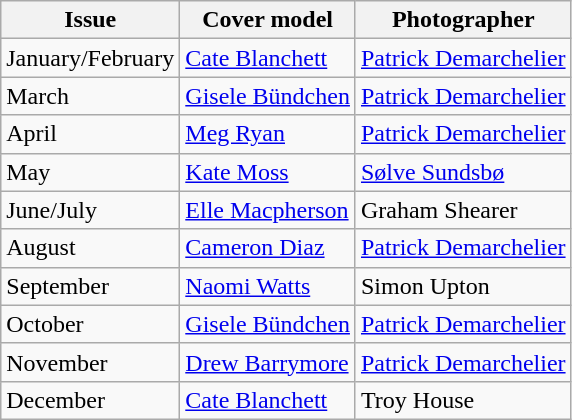<table class="sortable wikitable">
<tr>
<th>Issue</th>
<th>Cover model</th>
<th>Photographer</th>
</tr>
<tr>
<td>January/February</td>
<td><a href='#'>Cate Blanchett</a></td>
<td><a href='#'>Patrick Demarchelier</a></td>
</tr>
<tr>
<td>March</td>
<td><a href='#'>Gisele Bündchen</a></td>
<td><a href='#'>Patrick Demarchelier</a></td>
</tr>
<tr>
<td>April</td>
<td><a href='#'>Meg Ryan</a></td>
<td><a href='#'>Patrick Demarchelier</a></td>
</tr>
<tr>
<td>May</td>
<td><a href='#'>Kate Moss</a></td>
<td><a href='#'>Sølve Sundsbø</a></td>
</tr>
<tr>
<td>June/July</td>
<td><a href='#'>Elle Macpherson</a></td>
<td>Graham Shearer</td>
</tr>
<tr>
<td>August</td>
<td><a href='#'>Cameron Diaz</a></td>
<td><a href='#'>Patrick Demarchelier</a></td>
</tr>
<tr>
<td>September</td>
<td><a href='#'>Naomi Watts</a></td>
<td>Simon Upton</td>
</tr>
<tr>
<td>October</td>
<td><a href='#'>Gisele Bündchen</a></td>
<td><a href='#'>Patrick Demarchelier</a></td>
</tr>
<tr>
<td>November</td>
<td><a href='#'>Drew Barrymore</a></td>
<td><a href='#'>Patrick Demarchelier</a></td>
</tr>
<tr>
<td>December</td>
<td><a href='#'>Cate Blanchett</a></td>
<td>Troy House</td>
</tr>
</table>
